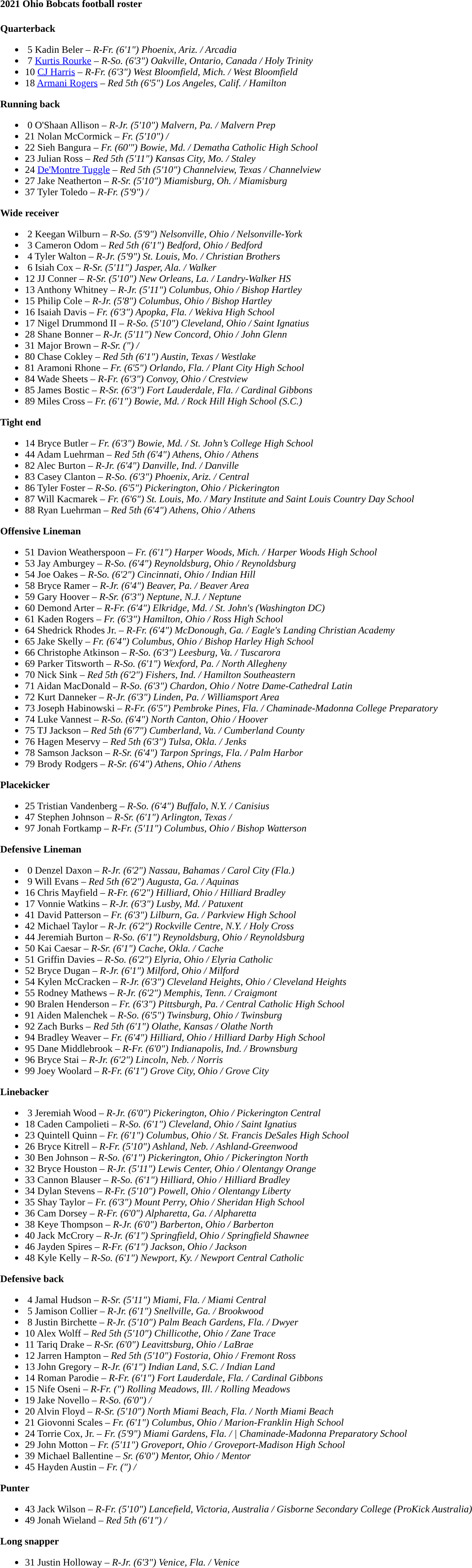<table class="toccolours" style="text-align: left;">
<tr>
<td colspan="11"><strong>2021 Ohio Bobcats football roster</strong></td>
</tr>
<tr>
<td valign="top"><br><strong>Quarterback</strong><ul><li> 5  Kadin Beler – <em> R-Fr. (6'1") Phoenix, Ariz. / Arcadia</em></li><li> 7  <a href='#'>Kurtis Rourke</a> – <em> R-So. (6'3") Oakville, Ontario, Canada / Holy Trinity</em></li><li>10  <a href='#'>CJ Harris</a> – <em> R-Fr. (6'3") West Bloomfield, Mich. / West Bloomfield</em></li><li>18  <a href='#'>Armani Rogers</a> – <em> Red 5th (6'5") Los Angeles, Calif. / Hamilton</em></li></ul><strong>Running back</strong><ul><li> 0  O'Shaan Allison – <em> R-Jr. (5'10") Malvern, Pa. / Malvern Prep</em></li><li>21  Nolan McCormick – <em> Fr. (5'10") /</em></li><li>22  Sieh Bangura – <em> Fr. (60'") Bowie, Md. / Dematha Catholic High School</em></li><li>23  Julian Ross – <em> Red 5th (5'11") Kansas City, Mo. / Staley</em></li><li>24  <a href='#'>De'Montre Tuggle</a> – <em> Red 5th (5'10") Channelview, Texas / Channelview</em></li><li>27  Jake Neatherton – <em> R-Sr. (5'10") Miamisburg, Oh. / Miamisburg</em></li><li>37  Tyler Toledo – <em> R-Fr. (5'9") /</em></li></ul><strong>Wide receiver</strong><ul><li> 2  Keegan Wilburn – <em> R-So. (5'9") Nelsonville, Ohio / Nelsonville-York</em></li><li> 3  Cameron Odom – <em> Red 5th (6'1") Bedford, Ohio / Bedford</em></li><li> 4  Tyler Walton – <em> R-Jr. (5'9") St. Louis, Mo. / Christian Brothers</em></li><li> 6  Isiah Cox – <em> R-Sr. (5'11") Jasper, Ala. / Walker</em></li><li>12  JJ Conner – <em> R-Sr. (5'10") New Orleans, La. / Landry-Walker HS</em></li><li>13  Anthony Whitney – <em> R-Jr. (5'11") Columbus, Ohio / Bishop Hartley</em></li><li>15  Philip Cole – <em> R-Jr. (5'8") Columbus, Ohio / Bishop Hartley</em></li><li>16  Isaiah Davis – <em> Fr. (6'3") Apopka, Fla. / Wekiva High School</em></li><li>17  Nigel Drummond II – <em> R-So. (5'10") Cleveland, Ohio / Saint Ignatius</em></li><li>28  Shane Bonner – <em> R-Jr. (5'11") New Concord, Ohio / John Glenn</em></li><li>31  Major Brown – <em> R-Sr. (") /</em></li><li>80  Chase Cokley – <em> Red 5th (6'1") Austin, Texas / Westlake</em></li><li>81  Aramoni Rhone – <em> Fr. (6'5") Orlando, Fla. / Plant City High School</em></li><li>84  Wade Sheets – <em> R-Fr. (6'3") Convoy, Ohio / Crestview</em></li><li>85  James Bostic – <em> R-Sr. (6'3") Fort Lauderdale, Fla. / Cardinal Gibbons</em></li><li>89  Miles Cross – <em> Fr. (6'1") Bowie, Md. / Rock Hill High School (S.C.)</em></li></ul><strong>Tight end</strong><ul><li>14  Bryce Butler – <em> Fr. (6'3") Bowie, Md. / St. John’s College High School</em></li><li>44  Adam Luehrman – <em> Red 5th (6'4") Athens, Ohio / Athens</em></li><li>82  Alec Burton – <em> R-Jr. (6'4") Danville, Ind. / Danville</em></li><li>83  Casey Clanton – <em> R-So. (6'3") Phoenix, Ariz. / Central</em></li><li>86  Tyler Foster – <em> R-So. (6'5") Pickerington, Ohio / Pickerington</em></li><li>87  Will Kacmarek – <em> Fr. (6'6") St. Louis, Mo. / Mary Institute and Saint Louis Country Day School</em></li><li>88  Ryan Luehrman – <em> Red 5th (6'4") Athens, Ohio / Athens</em></li></ul><strong>Offensive Lineman</strong><ul><li>51  Davion Weatherspoon – <em> Fr. (6'1") Harper Woods, Mich. / Harper Woods High School</em></li><li>53  Jay Amburgey – <em> R-So. (6'4") Reynoldsburg, Ohio / Reynoldsburg</em></li><li>54  Joe Oakes – <em> R-So. (6'2") Cincinnati, Ohio / Indian Hill</em></li><li>58  Bryce Ramer – <em> R-Jr. (6'4") Beaver, Pa. / Beaver Area</em></li><li>59  Gary Hoover – <em> R-Sr. (6'3") Neptune, N.J. / Neptune</em></li><li>60  Demond Arter – <em> R-Fr. (6'4") Elkridge, Md. / St. John's (Washington DC)</em></li><li>61  Kaden Rogers – <em> Fr. (6'3") Hamilton, Ohio / Ross High School</em></li><li>64  Shedrick Rhodes Jr. – <em> R-Fr. (6'4") McDonough, Ga. / Eagle's Landing Christian Academy</em></li><li>65  Jake Skelly – <em> Fr. (6'4") Columbus, Ohio / Bishop Harley High School</em></li><li>66  Christophe Atkinson – <em> R-So. (6'3") Leesburg, Va. / Tuscarora</em></li><li>69  Parker Titsworth – <em> R-So. (6'1") Wexford, Pa. / North Allegheny</em></li><li>70  Nick Sink – <em> Red 5th (6'2") Fishers, Ind. / Hamilton Southeastern</em></li><li>71  Aidan MacDonald – <em> R-So. (6'3") Chardon, Ohio / Notre Dame-Cathedral Latin</em></li><li>72  Kurt Danneker – <em> R-Jr. (6'3") Linden, Pa. / Williamsport Area</em></li><li>73  Joseph Habinowski – <em> R-Fr. (6'5") Pembroke Pines, Fla. / Chaminade-Madonna College Preparatory</em></li><li>74  Luke Vannest – <em> R-So. (6'4") North Canton, Ohio / Hoover</em></li><li>75  TJ Jackson – <em> Red 5th (6'7") Cumberland, Va. / Cumberland County</em></li><li>76  Hagen Meservy – <em> Red 5th (6'3") Tulsa, Okla. / Jenks</em></li><li>78  Samson Jackson – <em> R-Sr. (6'4") Tarpon Springs, Fla. / Palm Harbor</em></li><li>79  Brody Rodgers – <em> R-Sr. (6'4") Athens, Ohio / Athens</em></li></ul><strong>Placekicker</strong><ul><li>25  Tristian Vandenberg – <em> R-So. (6'4") Buffalo, N.Y. / Canisius</em></li><li>47  Stephen Johnson – <em> R-Sr. (6'1") Arlington, Texas /</em></li><li>97  Jonah Fortkamp – <em> R-Fr. (5'11") Columbus, Ohio / Bishop Watterson</em></li></ul><strong>Defensive Lineman</strong><ul><li> 0  Denzel Daxon – <em> R-Jr. (6'2") Nassau, Bahamas / Carol City (Fla.)</em></li><li> 9  Will Evans – <em> Red 5th (6'2") Augusta, Ga. / Aquinas</em></li><li>16  Chris Mayfield – <em> R-Fr. (6'2") Hilliard, Ohio / Hilliard Bradley</em></li><li>17  Vonnie Watkins – <em> R-Jr. (6'3") Lusby, Md. / Patuxent</em></li><li>41  David Patterson – <em> Fr. (6'3") Lilburn, Ga. / Parkview High School</em></li><li>42  Michael Taylor – <em> R-Jr. (6'2") Rockville Centre, N.Y. / Holy Cross</em></li><li>44  Jeremiah Burton – <em> R-So. (6'1") Reynoldsburg, Ohio / Reynoldsburg</em></li><li>50  Kai Caesar – <em> R-Sr. (6'1") Cache, Okla. / Cache</em></li><li>51  Griffin Davies – <em> R-So. (6'2") Elyria, Ohio / Elyria Catholic</em></li><li>52  Bryce Dugan – <em> R-Jr. (6'1") Milford, Ohio / Milford</em></li><li>54  Kylen McCracken – <em> R-Jr. (6'3") Cleveland Heights, Ohio / Cleveland Heights</em></li><li>55  Rodney Mathews – <em> R-Jr. (6'2") Memphis, Tenn. / Craigmont</em></li><li>90  Bralen Henderson – <em> Fr. (6'3") Pittsburgh, Pa. / Central Catholic High School</em></li><li>91  Aiden Malenchek – <em> R-So. (6'5") Twinsburg, Ohio / Twinsburg</em></li><li>92  Zach Burks – <em> Red 5th (6'1") Olathe, Kansas / Olathe North</em></li><li>94  Bradley Weaver – <em> Fr. (6'4") Hilliard, Ohio / Hilliard Darby High School</em></li><li>95  Dane Middlebrook – <em> R-Fr. (6'0") Indianapolis, Ind. / Brownsburg</em></li><li>96  Bryce Stai – <em> R-Jr. (6'2") Lincoln, Neb. / Norris</em></li><li>99  Joey Woolard – <em> R-Fr. (6'1") Grove City, Ohio / Grove City</em></li></ul><strong>Linebacker</strong><ul><li> 3  Jeremiah Wood – <em> R-Jr. (6'0") Pickerington, Ohio / Pickerington Central</em></li><li>18  Caden Campolieti – <em> R-So. (6'1") Cleveland, Ohio / Saint Ignatius</em></li><li>23  Quintell Quinn – <em> Fr. (6'1") Columbus, Ohio / St. Francis DeSales High School</em></li><li>26  Bryce Kitrell – <em> R-Fr. (5'10") Ashland, Neb. / Ashland-Greenwood</em></li><li>30  Ben Johnson – <em> R-So. (6'1") Pickerington, Ohio / Pickerington North</em></li><li>32  Bryce Houston – <em> R-Jr. (5'11") Lewis Center, Ohio / Olentangy Orange</em></li><li>33  Cannon Blauser – <em> R-So. (6'1") Hilliard, Ohio / Hilliard Bradley</em></li><li>34  Dylan Stevens – <em> R-Fr. (5'10") Powell, Ohio / Olentangy Liberty</em></li><li>35  Shay Taylor – <em> Fr. (6'3") Mount Perry, Ohio / Sheridan High School</em></li><li>36  Cam Dorsey – <em> R-Fr. (6'0") Alpharetta, Ga. / Alpharetta</em></li><li>38  Keye Thompson – <em> R-Jr. (6'0") Barberton, Ohio / Barberton</em></li><li>40  Jack McCrory – <em> R-Jr. (6'1") Springfield, Ohio / Springfield Shawnee</em></li><li>46  Jayden Spires – <em> R-Fr. (6'1") Jackson, Ohio / Jackson</em></li><li>48  Kyle Kelly – <em> R-So. (6'1") Newport, Ky. / Newport Central Catholic</em></li></ul><strong>Defensive back</strong><ul><li> 4  Jamal Hudson – <em> R-Sr. (5'11") Miami, Fla. / Miami Central</em></li><li> 5  Jamison Collier – <em> R-Jr. (6'1") Snellville, Ga. / Brookwood</em></li><li> 8  Justin Birchette – <em> R-Jr. (5'10") Palm Beach Gardens, Fla. / Dwyer</em></li><li>10  Alex Wolff – <em> Red 5th (5'10") Chillicothe, Ohio / Zane Trace</em></li><li>11  Tariq Drake – <em> R-Sr. (6'0") Leavittsburg, Ohio / LaBrae</em></li><li>12  Jarren Hampton – <em> Red 5th (5'10") Fostoria, Ohio / Fremont Ross</em></li><li>13  John Gregory – <em> R-Jr. (6'1") Indian Land, S.C. / Indian Land</em></li><li>14  Roman Parodie – <em> R-Fr. (6'1") Fort Lauderdale, Fla. / Cardinal Gibbons</em></li><li>15  Nife Oseni – <em> R-Fr. (") Rolling Meadows, Ill. / Rolling Meadows</em></li><li>19  Jake Novello – <em> R-So. (6'0") /</em></li><li>20  Alvin Floyd – <em> R-Sr. (5'10") North Miami Beach, Fla. / North Miami Beach</em></li><li>21  Giovonni Scales – <em> Fr. (6'1") Columbus, Ohio / Marion-Franklin High School</em></li><li>24  Torrie Cox, Jr. – <em> Fr. (5'9") Miami Gardens, Fla. / | Chaminade-Madonna Preparatory School</em></li><li>29  John Motton – <em> Fr. (5'11") Groveport, Ohio / Groveport-Madison High School</em></li><li>39  Michael Ballentine – <em> Sr. (6'0") Mentor, Ohio / Mentor</em></li><li>45  Hayden Austin – <em> Fr. (") /</em></li></ul><strong>Punter</strong><ul><li>43  Jack Wilson – <em> R-Fr. (5'10") Lancefield, Victoria, Australia / Gisborne Secondary College (ProKick Australia)</em></li><li>49  Jonah Wieland – <em> Red 5th (6'1") /</em></li></ul><strong>Long snapper</strong><ul><li>31  Justin Holloway – <em> R-Jr. (6'3") Venice, Fla. / Venice</em></li></ul></td>
</tr>
<tr>
</tr>
</table>
